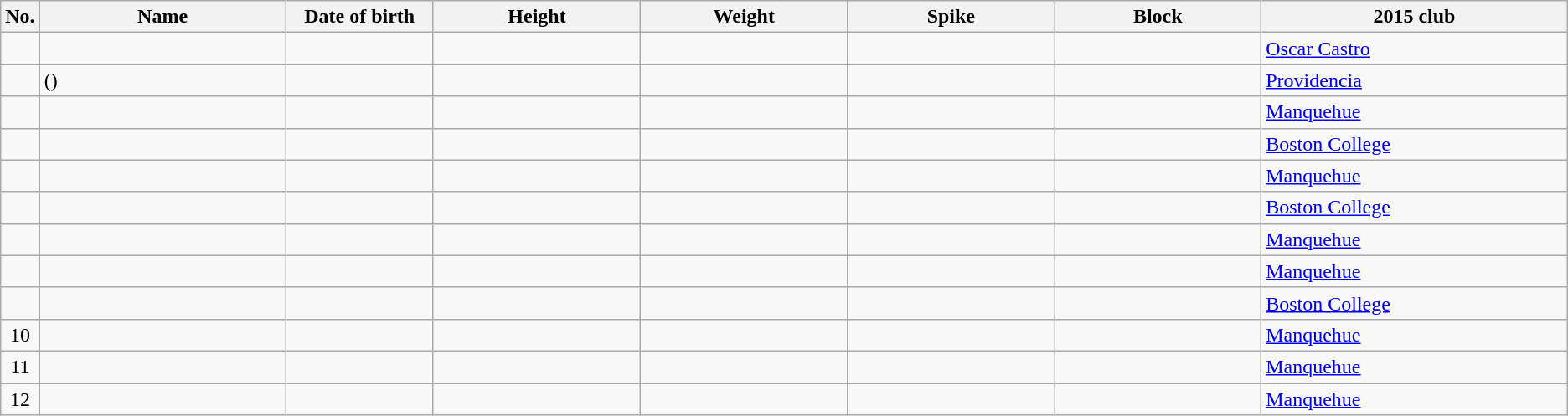<table class="wikitable sortable" style="text-align:center;">
<tr>
<th>No.</th>
<th style="width:12em">Name</th>
<th style="width:7em">Date of birth</th>
<th style="width:10em">Height</th>
<th style="width:10em">Weight</th>
<th style="width:10em">Spike</th>
<th style="width:10em">Block</th>
<th style="width:15em">2015 club</th>
</tr>
<tr>
<td></td>
<td align=left></td>
<td align=right></td>
<td></td>
<td></td>
<td></td>
<td></td>
<td align=left> <a href='#'>Oscar Castro</a></td>
</tr>
<tr>
<td></td>
<td align=left> ()</td>
<td align=right></td>
<td></td>
<td></td>
<td></td>
<td></td>
<td align=left> <a href='#'>Providencia</a></td>
</tr>
<tr>
<td></td>
<td align=left></td>
<td align=right></td>
<td></td>
<td></td>
<td></td>
<td></td>
<td align=left> <a href='#'>Manquehue</a></td>
</tr>
<tr>
<td></td>
<td align=left></td>
<td align=right></td>
<td></td>
<td></td>
<td></td>
<td></td>
<td align=left> <a href='#'>Boston College</a></td>
</tr>
<tr>
<td></td>
<td align=left></td>
<td align=right></td>
<td></td>
<td></td>
<td></td>
<td></td>
<td align=left> <a href='#'>Manquehue</a></td>
</tr>
<tr>
<td></td>
<td align=left></td>
<td align=right></td>
<td></td>
<td></td>
<td></td>
<td></td>
<td align=left> <a href='#'>Boston College</a></td>
</tr>
<tr>
<td></td>
<td align=left></td>
<td align=right></td>
<td></td>
<td></td>
<td></td>
<td></td>
<td align=left> <a href='#'>Manquehue</a></td>
</tr>
<tr>
<td></td>
<td align=left></td>
<td align=right></td>
<td></td>
<td></td>
<td></td>
<td></td>
<td align=left> <a href='#'>Manquehue</a></td>
</tr>
<tr>
<td></td>
<td align=left></td>
<td align=right></td>
<td></td>
<td></td>
<td></td>
<td></td>
<td align=left> <a href='#'>Boston College</a></td>
</tr>
<tr>
<td>10</td>
<td align=left></td>
<td align=right></td>
<td></td>
<td></td>
<td></td>
<td></td>
<td align=left> <a href='#'>Manquehue</a></td>
</tr>
<tr>
<td>11</td>
<td align=left></td>
<td align=right></td>
<td></td>
<td></td>
<td></td>
<td></td>
<td align=left> <a href='#'>Manquehue</a></td>
</tr>
<tr>
<td>12</td>
<td align=left></td>
<td align=right></td>
<td></td>
<td></td>
<td></td>
<td></td>
<td align=left> <a href='#'>Manquehue</a></td>
</tr>
</table>
